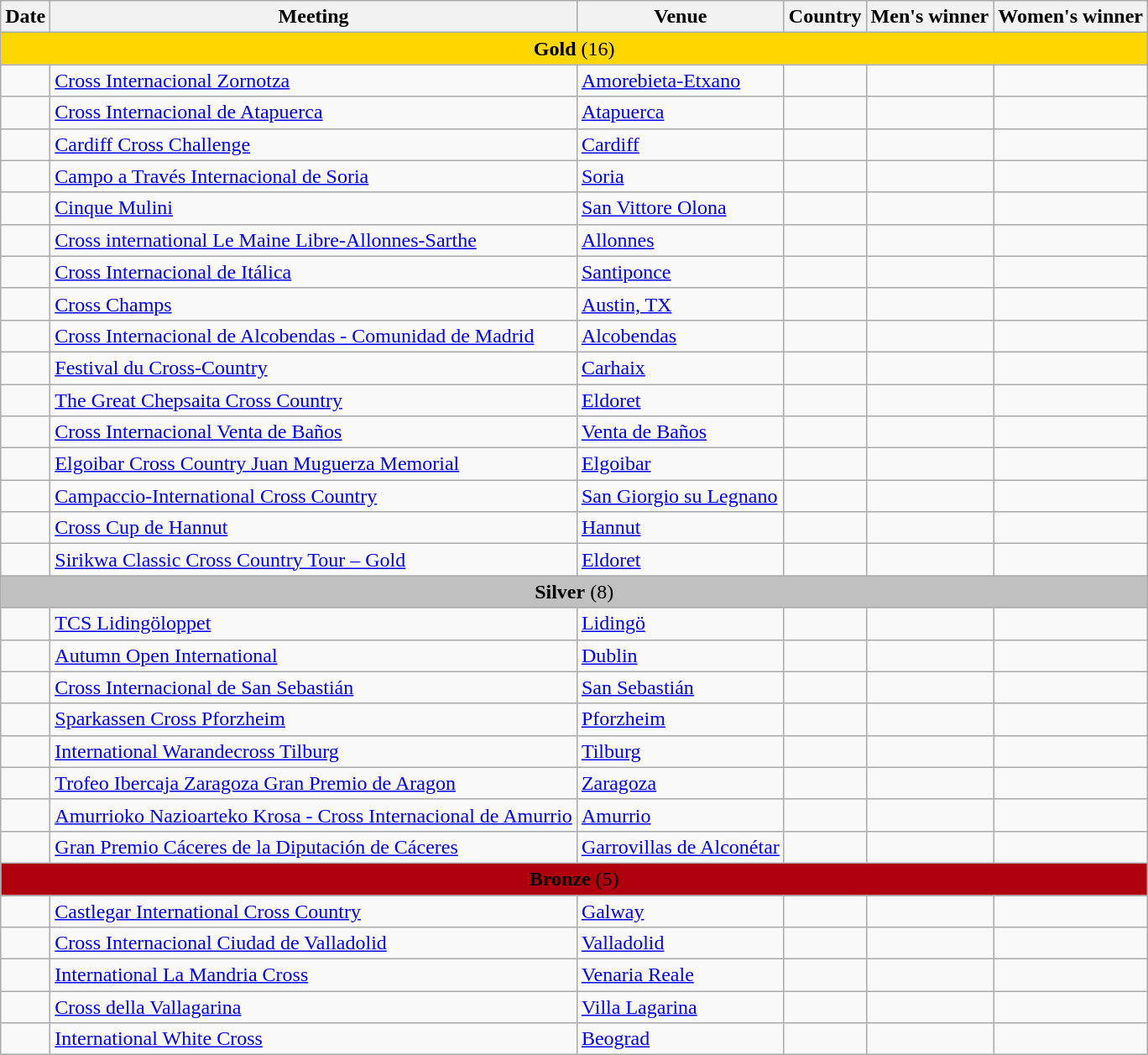<table class="wikitable sortable mw-datatable">
<tr>
<th>Date</th>
<th>Meeting</th>
<th>Venue</th>
<th>Country</th>
<th>Men's winner</th>
<th>Women's winner</th>
</tr>
<tr>
<td colspan="6" align="center" bgcolor="gold"><strong>Gold</strong> (16)</td>
</tr>
<tr>
<td></td>
<td><a href='#'>Cross Internacional Zornotza</a></td>
<td><a href='#'>Amorebieta-Etxano</a></td>
<td></td>
<td></td>
<td></td>
</tr>
<tr>
<td></td>
<td><a href='#'>Cross Internacional de Atapuerca</a></td>
<td><a href='#'>Atapuerca</a></td>
<td></td>
<td></td>
<td></td>
</tr>
<tr>
<td></td>
<td><a href='#'>Cardiff Cross Challenge</a></td>
<td><a href='#'>Cardiff</a></td>
<td></td>
<td></td>
<td></td>
</tr>
<tr>
<td></td>
<td><a href='#'>Campo a Través Internacional de Soria</a></td>
<td><a href='#'>Soria</a></td>
<td></td>
<td></td>
<td></td>
</tr>
<tr>
<td></td>
<td><a href='#'>Cinque Mulini</a></td>
<td><a href='#'>San Vittore Olona</a></td>
<td></td>
<td></td>
<td></td>
</tr>
<tr>
<td></td>
<td><a href='#'>Cross international Le Maine Libre-Allonnes-Sarthe</a></td>
<td><a href='#'>Allonnes</a></td>
<td></td>
<td></td>
<td></td>
</tr>
<tr>
<td></td>
<td><a href='#'>Cross Internacional de Itálica</a></td>
<td><a href='#'>Santiponce</a></td>
<td></td>
<td></td>
<td></td>
</tr>
<tr>
<td></td>
<td><a href='#'>Cross Champs</a></td>
<td><a href='#'>Austin, TX</a></td>
<td></td>
<td></td>
<td></td>
</tr>
<tr>
<td></td>
<td><a href='#'>Cross Internacional de Alcobendas - Comunidad de Madrid</a></td>
<td><a href='#'>Alcobendas</a></td>
<td></td>
<td></td>
<td></td>
</tr>
<tr>
<td></td>
<td><a href='#'>Festival du Cross-Country</a></td>
<td><a href='#'>Carhaix</a></td>
<td></td>
<td></td>
<td></td>
</tr>
<tr>
<td></td>
<td><a href='#'>The Great Chepsaita Cross Country</a></td>
<td><a href='#'>Eldoret</a></td>
<td></td>
<td></td>
<td></td>
</tr>
<tr>
<td></td>
<td><a href='#'>Cross Internacional Venta de Baños</a></td>
<td><a href='#'>Venta de Baños</a></td>
<td></td>
<td></td>
<td></td>
</tr>
<tr>
<td></td>
<td><a href='#'>Elgoibar Cross Country Juan Muguerza Memorial</a></td>
<td><a href='#'>Elgoibar</a></td>
<td></td>
<td></td>
<td></td>
</tr>
<tr>
<td></td>
<td><a href='#'>Campaccio-International Cross Country</a></td>
<td><a href='#'>San Giorgio su Legnano</a></td>
<td></td>
<td></td>
<td></td>
</tr>
<tr>
<td></td>
<td><a href='#'>Cross Cup de Hannut</a></td>
<td><a href='#'>Hannut</a></td>
<td></td>
<td></td>
<td></td>
</tr>
<tr>
<td></td>
<td><a href='#'>Sirikwa Classic Cross Country Tour – Gold</a></td>
<td><a href='#'>Eldoret</a></td>
<td></td>
<td></td>
<td></td>
</tr>
<tr>
<td colspan="6" align="center" bgcolor="silver"><strong>Silver</strong> (8)</td>
</tr>
<tr>
<td></td>
<td><a href='#'>TCS Lidingöloppet</a></td>
<td><a href='#'>Lidingö</a></td>
<td></td>
<td></td>
<td></td>
</tr>
<tr>
<td></td>
<td><a href='#'>Autumn Open International</a></td>
<td><a href='#'>Dublin</a></td>
<td></td>
<td></td>
<td></td>
</tr>
<tr>
<td></td>
<td><a href='#'>Cross Internacional de San Sebastián</a></td>
<td><a href='#'>San Sebastián</a></td>
<td></td>
<td></td>
<td></td>
</tr>
<tr>
<td></td>
<td><a href='#'>Sparkassen Cross Pforzheim</a></td>
<td><a href='#'>Pforzheim</a></td>
<td></td>
<td></td>
<td></td>
</tr>
<tr>
<td></td>
<td><a href='#'>International Warandecross Tilburg</a></td>
<td><a href='#'>Tilburg</a></td>
<td></td>
<td></td>
<td></td>
</tr>
<tr>
<td></td>
<td><a href='#'>Trofeo Ibercaja Zaragoza Gran Premio de Aragon</a></td>
<td><a href='#'>Zaragoza</a></td>
<td></td>
<td></td>
<td></td>
</tr>
<tr>
<td></td>
<td><a href='#'>Amurrioko Nazioarteko Krosa - Cross Internacional de Amurrio</a></td>
<td><a href='#'>Amurrio</a></td>
<td></td>
<td></td>
<td></td>
</tr>
<tr>
<td></td>
<td><a href='#'>Gran Premio Cáceres de la Diputación de Cáceres</a></td>
<td><a href='#'>Garrovillas de Alconétar</a></td>
<td></td>
<td></td>
<td></td>
</tr>
<tr>
<td colspan="6" align="center" bgcolor="bronze"><strong>Bronze</strong> (5)</td>
</tr>
<tr>
<td></td>
<td><a href='#'>Castlegar International Cross Country</a></td>
<td><a href='#'>Galway</a></td>
<td></td>
<td></td>
<td></td>
</tr>
<tr>
<td></td>
<td><a href='#'>Cross Internacional Ciudad de Valladolid</a></td>
<td><a href='#'>Valladolid</a></td>
<td></td>
<td></td>
<td></td>
</tr>
<tr>
<td></td>
<td><a href='#'>International La Mandria Cross</a></td>
<td><a href='#'>Venaria Reale</a></td>
<td></td>
<td></td>
<td></td>
</tr>
<tr>
<td></td>
<td><a href='#'>Cross della Vallagarina</a></td>
<td><a href='#'>Villa Lagarina</a></td>
<td></td>
<td></td>
<td></td>
</tr>
<tr>
<td></td>
<td><a href='#'>International White Cross</a></td>
<td><a href='#'>Beograd</a></td>
<td></td>
<td></td>
<td></td>
</tr>
</table>
